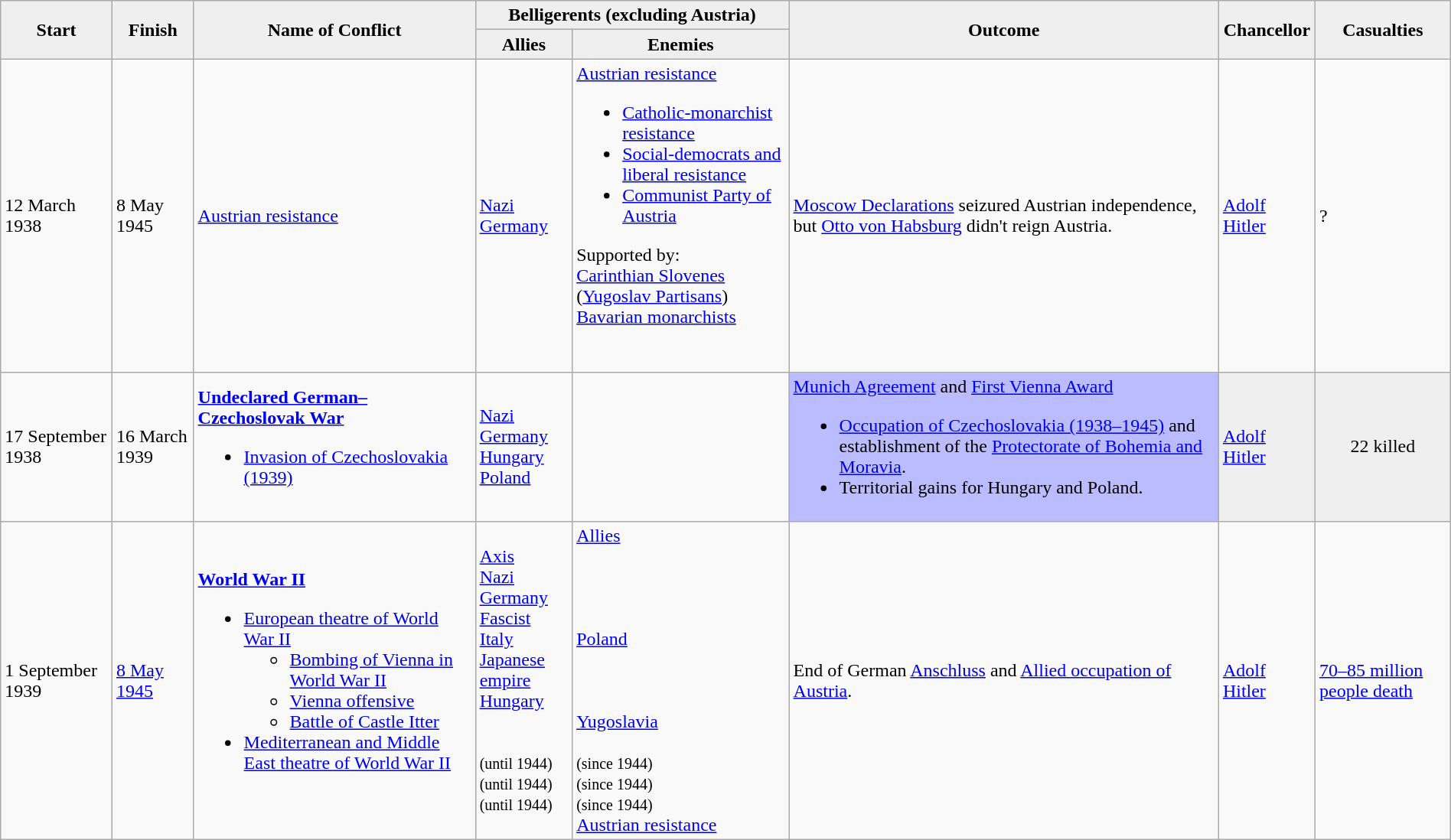<table class="wikitable sortable" width="100%">
<tr>
<th rowspan="2" style="background:#efefef;">Start</th>
<th rowspan="2" style="background:#efefef;">Finish</th>
<th rowspan="2" style="background:#efefef;">Name of Conflict</th>
<th colspan="2" style="background:#efefef;">Belligerents (excluding Austria)</th>
<th rowspan="2" style="background:#efefef;">Outcome</th>
<th rowspan="2" style="background:#efefef;">Chancellor</th>
<th rowspan="2" style="background:#efefef;">Casualties</th>
</tr>
<tr>
<th style="background:#efefef;">Allies</th>
<th style="background:#efefef;">Enemies</th>
</tr>
<tr>
<td>12 March 1938</td>
<td>8 May 1945</td>
<td><a href='#'>Austrian resistance</a></td>
<td> <a href='#'>Nazi Germany</a></td>
<td> <a href='#'>Austrian resistance</a><br><ul><li> <a href='#'>Catholic-monarchist resistance</a></li><li><a href='#'>Social-democrats and liberal resistance</a></li><li><a href='#'>Communist Party of Austria</a></li></ul>Supported by:<br><a href='#'>Carinthian Slovenes</a> (<a href='#'>Yugoslav Partisans</a>)<br><a href='#'>Bavarian monarchists</a><br><br><br></td>
<td><a href='#'>Moscow Declarations</a> seizured Austrian independence, but <a href='#'>Otto von Habsburg</a> didn't reign Austria.</td>
<td><a href='#'>Adolf Hitler</a></td>
<td>?</td>
</tr>
<tr>
<td>17 September 1938</td>
<td>16 March 1939</td>
<td><a href='#'><strong>Undeclared German–Czechoslovak War</strong></a><br><ul><li><a href='#'>Invasion of Czechoslovakia (1939)</a></li></ul></td>
<td> <a href='#'>Nazi Germany</a><br> <a href='#'>Hungary</a><br> <a href='#'>Poland</a></td>
<td></td>
<td style="Background:#BBF"><a href='#'>Munich Agreement</a> and <a href='#'>First Vienna Award</a><br><ul><li><a href='#'>Occupation of Czechoslovakia (1938–1945)</a> and establishment of the <a href='#'>Protectorate of Bohemia and Moravia</a>.</li><li>Territorial gains for Hungary and Poland.</li></ul></td>
<td style="background:#efefef"><a href='#'>Adolf Hitler</a></td>
<td style="background:#efefef; text-align:center">22 killed</td>
</tr>
<tr>
<td>1 September 1939</td>
<td><a href='#'>8 May 1945</a></td>
<td><strong><a href='#'>World War II</a></strong><br><ul><li><a href='#'>European theatre of World War II</a><ul><li><a href='#'>Bombing of Vienna in World War II</a></li><li><a href='#'>Vienna offensive</a></li><li><a href='#'>Battle of Castle Itter</a></li></ul></li><li><a href='#'>Mediterranean and Middle East theatre of World War II</a></li></ul></td>
<td><a href='#'>Axis</a><br> <a href='#'>Nazi Germany</a><br> <a href='#'>Fascist Italy</a><br> <a href='#'>Japanese empire</a><br> <a href='#'>Hungary</a><br><br><br> <small>(until 1944)</small><br> <small>(until 1944)</small><br> <small>(until 1944)</small></td>
<td><a href='#'>Allies</a><br>
<br>
<br>
<br>
<br> <a href='#'>Poland</a>
<br>
<br>
<br>
<br> <a href='#'>Yugoslavia</a>
<br>
<br> 
<small>(since 1944)</small>
<br> <small>(since 1944)</small>
<br> <small>(since 1944)</small>
<br> <a href='#'>Austrian resistance</a></td>
<td>End of German <a href='#'>Anschluss</a> and <a href='#'>Allied occupation of Austria</a>.</td>
<td><a href='#'>Adolf Hitler</a></td>
<td><a href='#'>70–85 million people death</a></td>
</tr>
</table>
